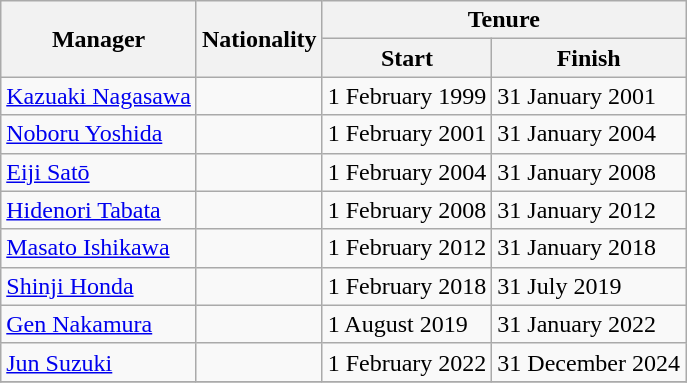<table class="wikitable">
<tr>
<th rowspan="2">Manager</th>
<th rowspan="2">Nationality</th>
<th colspan="2">Tenure </th>
</tr>
<tr>
<th>Start</th>
<th>Finish </th>
</tr>
<tr>
<td><a href='#'>Kazuaki Nagasawa</a></td>
<td></td>
<td>1 February 1999</td>
<td>31 January 2001<br></td>
</tr>
<tr>
<td><a href='#'>Noboru Yoshida</a></td>
<td></td>
<td>1 February 2001</td>
<td>31 January 2004<br></td>
</tr>
<tr>
<td><a href='#'>Eiji Satō</a></td>
<td></td>
<td>1 February 2004</td>
<td>31 January 2008<br></td>
</tr>
<tr>
<td><a href='#'>Hidenori Tabata</a></td>
<td></td>
<td>1 February 2008</td>
<td>31 January 2012<br></td>
</tr>
<tr>
<td><a href='#'>Masato Ishikawa</a></td>
<td></td>
<td>1 February 2012</td>
<td>31 January 2018<br></td>
</tr>
<tr>
<td><a href='#'>Shinji Honda</a></td>
<td></td>
<td>1 February 2018</td>
<td>31 July 2019<br></td>
</tr>
<tr>
<td><a href='#'>Gen Nakamura</a></td>
<td></td>
<td>1 August 2019</td>
<td>31 January 2022<br></td>
</tr>
<tr>
<td><a href='#'>Jun Suzuki</a></td>
<td></td>
<td>1 February 2022</td>
<td>31 December 2024<br></td>
</tr>
<tr>
</tr>
</table>
